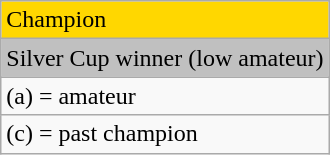<table class="wikitable">
<tr style="background:gold">
<td>Champion</td>
</tr>
<tr style="background:silver">
<td>Silver Cup winner (low amateur)</td>
</tr>
<tr>
<td>(a) = amateur</td>
</tr>
<tr>
<td>(c) = past champion</td>
</tr>
</table>
